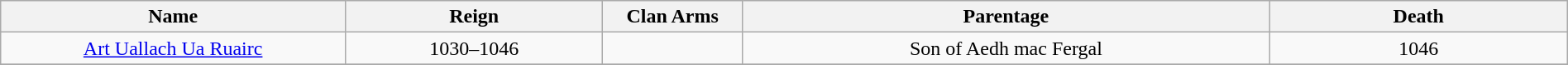<table style="text-align:center; width:100%" class="wikitable">
<tr>
<th style="width:22%">Name</th>
<th>Reign</th>
<th style="width:105px">Clan Arms</th>
<th>Parentage</th>
<th style="width:19%">Death</th>
</tr>
<tr>
<td><a href='#'>Art Uallach Ua Ruairc</a></td>
<td>1030–1046</td>
<td></td>
<td>Son of Aedh mac Fergal</td>
<td>1046</td>
</tr>
<tr>
</tr>
</table>
